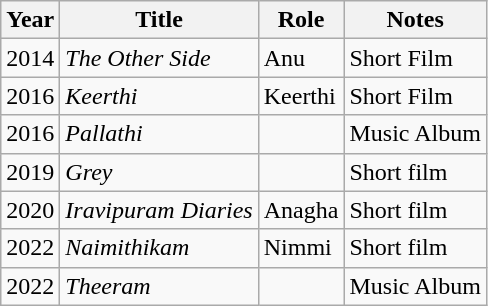<table class="wikitable">
<tr>
<th>Year</th>
<th>Title</th>
<th>Role</th>
<th>Notes</th>
</tr>
<tr>
<td>2014</td>
<td><em>The Other Side</em></td>
<td>Anu</td>
<td>Short Film</td>
</tr>
<tr>
<td>2016</td>
<td><em>Keerthi</em></td>
<td>Keerthi</td>
<td>Short Film</td>
</tr>
<tr>
<td>2016</td>
<td><em>Pallathi</em></td>
<td></td>
<td>Music Album</td>
</tr>
<tr>
<td>2019</td>
<td><em>Grey</em></td>
<td></td>
<td>Short film</td>
</tr>
<tr>
<td>2020</td>
<td><em>Iravipuram Diaries</em></td>
<td>Anagha</td>
<td>Short film</td>
</tr>
<tr>
<td>2022</td>
<td><em>Naimithikam</em></td>
<td>Nimmi</td>
<td>Short film</td>
</tr>
<tr>
<td>2022</td>
<td><em>Theeram</em></td>
<td></td>
<td>Music Album</td>
</tr>
</table>
